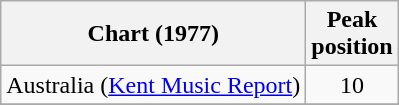<table class="wikitable sortable">
<tr>
<th>Chart (1977)</th>
<th>Peak<br>position</th>
</tr>
<tr>
<td>Australia (<a href='#'>Kent Music Report</a>)</td>
<td align="center">10</td>
</tr>
<tr>
</tr>
<tr>
</tr>
<tr>
</tr>
<tr>
</tr>
<tr>
</tr>
</table>
